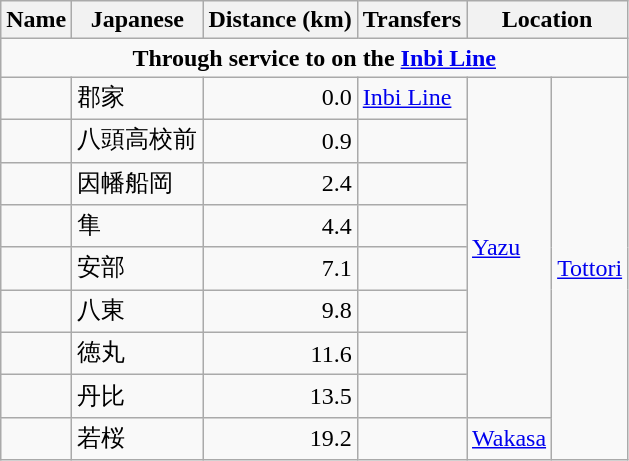<table class="wikitable">
<tr>
<th>Name</th>
<th>Japanese</th>
<th>Distance (km)</th>
<th>Transfers</th>
<th colspan="2">Location</th>
</tr>
<tr>
<td align="center" colspan="6"><strong>Through service to  on the <a href='#'>Inbi Line</a></strong></td>
</tr>
<tr>
<td></td>
<td>郡家</td>
<td style="text-align:right;">0.0</td>
<td> <a href='#'>Inbi Line</a></td>
<td rowspan="8"><a href='#'>Yazu</a></td>
<td rowspan="9"><a href='#'>Tottori</a></td>
</tr>
<tr>
<td></td>
<td>八頭高校前</td>
<td style="text-align:right;">0.9</td>
<td> </td>
</tr>
<tr>
<td></td>
<td>因幡船岡</td>
<td style="text-align:right;">2.4</td>
<td> </td>
</tr>
<tr>
<td></td>
<td>隼</td>
<td style="text-align:right;">4.4</td>
<td> </td>
</tr>
<tr>
<td></td>
<td>安部</td>
<td style="text-align:right;">7.1</td>
<td> </td>
</tr>
<tr>
<td></td>
<td>八東</td>
<td style="text-align:right;">9.8</td>
<td> </td>
</tr>
<tr>
<td></td>
<td>徳丸</td>
<td style="text-align:right;">11.6</td>
<td> </td>
</tr>
<tr>
<td></td>
<td>丹比</td>
<td style="text-align:right;">13.5</td>
<td> </td>
</tr>
<tr>
<td></td>
<td>若桜</td>
<td style="text-align:right;">19.2</td>
<td> </td>
<td><a href='#'>Wakasa</a></td>
</tr>
</table>
